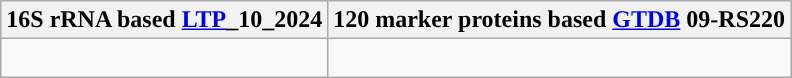<table class="wikitable">
<tr>
<th colspan=1>16S rRNA based <a href='#'>LTP</a>_10_2024</th>
<th colspan=1>120 marker proteins based <a href='#'>GTDB</a> 09-RS220</th>
</tr>
<tr>
<td style="vertical-align:top"><br></td>
<td><br></td>
</tr>
</table>
